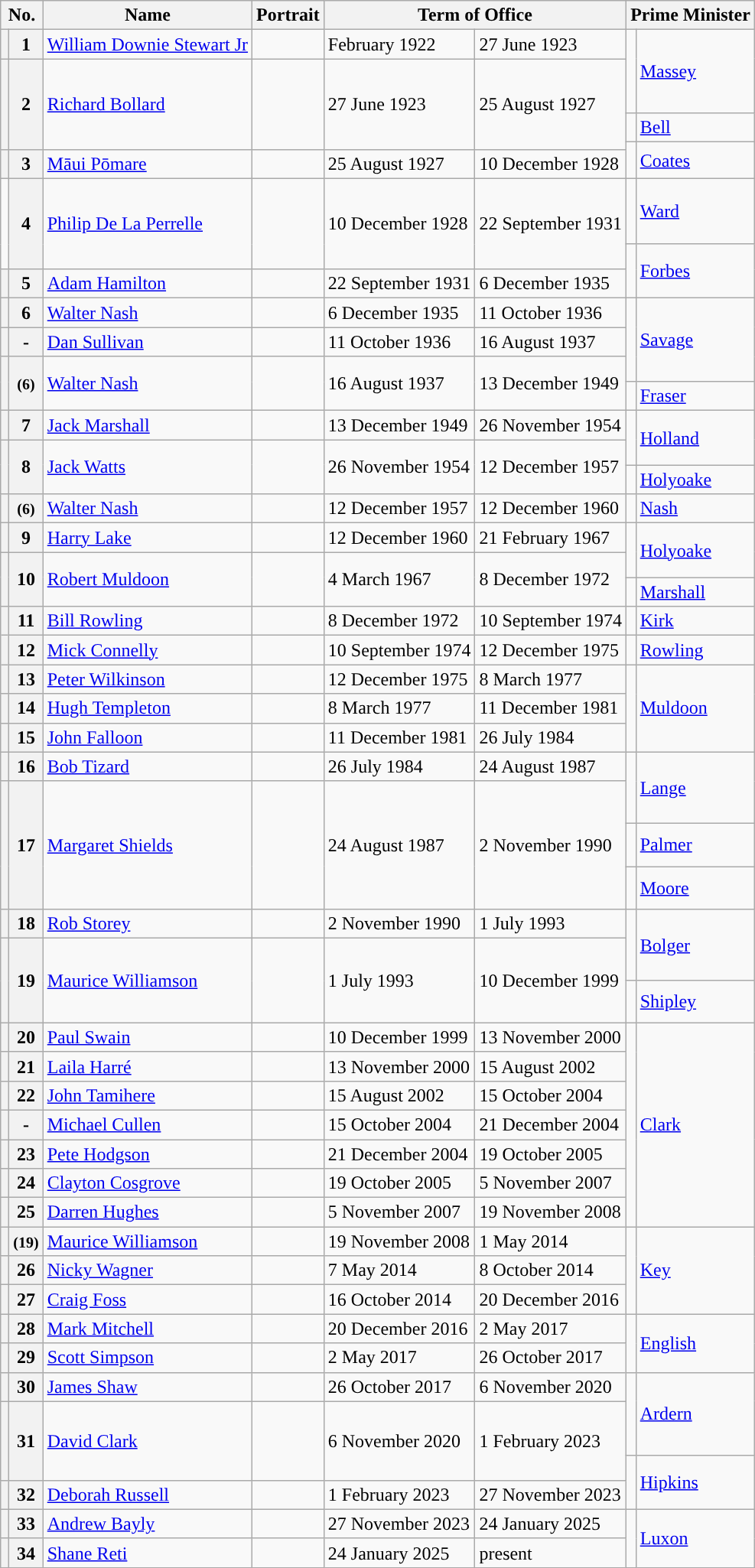<table class="wikitable">
<tr>
<th colspan=2>No.</th>
<th>Name</th>
<th>Portrait</th>
<th colspan=2>Term of Office</th>
<th colspan=2>Prime Minister</th>
</tr>
<tr>
<th style="color:inherit;background:"></th>
<th>1</th>
<td><a href='#'>William Downie Stewart Jr</a></td>
<td></td>
<td>February 1922</td>
<td>27 June 1923</td>
<td style="border-bottom:solid 0 grey; background:"></td>
<td rowspan=2><a href='#'>Massey</a></td>
</tr>
<tr>
<th rowspan=3 style="color:inherit;background:"></th>
<th rowspan=3>2</th>
<td rowspan=3><a href='#'>Richard Bollard</a></td>
<td rowspan=3></td>
<td rowspan=3>27 June 1923</td>
<td rowspan=3>25 August 1927</td>
<td height=40 style="border-top:solid 0 grey; background:"></td>
</tr>
<tr>
<td style="color:inherit;background:"></td>
<td><a href='#'>Bell</a></td>
</tr>
<tr>
<td style="border-bottom:solid 0 grey; background:"></td>
<td rowspan=2><a href='#'>Coates</a></td>
</tr>
<tr>
<th style="color:inherit;background:"></th>
<th>3</th>
<td><a href='#'>Māui Pōmare</a></td>
<td></td>
<td>25 August 1927</td>
<td>10 December 1928</td>
<td style="border-top:solid 0 grey; background:"></td>
</tr>
<tr>
<td height=50 style="border-bottom:solid 0 grey; background:"></td>
<th rowspan=2>4</th>
<td rowspan=2><a href='#'>Philip De La Perrelle</a></td>
<td rowspan=2></td>
<td rowspan=2>10 December 1928</td>
<td rowspan=2>22 September 1931</td>
<td style="color:inherit;background:"></td>
<td><a href='#'>Ward</a></td>
</tr>
<tr>
<td height=15 style="border-top:solid 0 grey; background:"></td>
<td style="border-bottom:solid 0 grey; background:"></td>
<td rowspan=2><a href='#'>Forbes</a></td>
</tr>
<tr>
<th style="color:inherit;background:"></th>
<th>5</th>
<td><a href='#'>Adam Hamilton</a></td>
<td></td>
<td>22 September 1931</td>
<td>6 December 1935</td>
<td style="border-top:solid 0 grey; background:"></td>
</tr>
<tr>
<th style="color:inherit;background:"></th>
<th>6</th>
<td><a href='#'>Walter Nash</a></td>
<td></td>
<td>6 December 1935</td>
<td>11 October 1936</td>
<td rowspan=3 style="color:inherit;background:"></td>
<td rowspan=3><a href='#'>Savage</a></td>
</tr>
<tr>
<th style="color:inherit;background:"></th>
<th>-</th>
<td><a href='#'>Dan Sullivan</a><br></td>
<td></td>
<td>11 October 1936</td>
<td>16 August 1937</td>
</tr>
<tr>
<th height=15 style="border-bottom:solid 0 grey; background:"></th>
<th rowspan=2><small>(6)</small></th>
<td rowspan=2><a href='#'>Walter Nash</a></td>
<td rowspan=2></td>
<td rowspan=2>16 August 1937</td>
<td rowspan=2>13 December 1949</td>
</tr>
<tr>
<th height=15 style="border-top:solid 0 grey; background:"></th>
<td style="color:inherit;background:"></td>
<td><a href='#'>Fraser</a></td>
</tr>
<tr>
<th style="color:inherit;background:"></th>
<th>7</th>
<td><a href='#'>Jack Marshall</a></td>
<td></td>
<td>13 December 1949</td>
<td>26 November 1954</td>
<td style="border-bottom:solid 0 grey; background:"></td>
<td rowspan=2><a href='#'>Holland</a></td>
</tr>
<tr>
<th rowspan=2 style="color:inherit;background:"></th>
<th rowspan=2>8</th>
<td rowspan=2><a href='#'>Jack Watts</a></td>
<td rowspan=2></td>
<td rowspan=2>26 November 1954</td>
<td rowspan=2>12 December 1957</td>
<td height=15 style="border-top:solid 0 grey; background:"></td>
</tr>
<tr>
<td height=15 style="color:inherit;background:"></td>
<td><a href='#'>Holyoake</a></td>
</tr>
<tr>
<th style="color:inherit;background:"></th>
<th><small>(6)</small></th>
<td><a href='#'>Walter Nash</a></td>
<td></td>
<td>12 December 1957</td>
<td>12 December 1960</td>
<td style="color:inherit;background:"></td>
<td><a href='#'>Nash</a></td>
</tr>
<tr>
<th style="color:inherit;background:"></th>
<th>9</th>
<td><a href='#'>Harry Lake</a></td>
<td></td>
<td>12 December 1960</td>
<td>21 February 1967</td>
<td style="border-bottom:solid 0 grey; background:"></td>
<td rowspan=3><a href='#'>Holyoake</a></td>
</tr>
<tr>
<th rowspan=3 style="color:inherit;background:"></th>
<th rowspan=3>10</th>
<td rowspan=3><a href='#'>Robert Muldoon</a></td>
<td rowspan=3></td>
<td rowspan=3>4 March 1967</td>
<td rowspan=3>8 December 1972</td>
</tr>
<tr>
<td height=15 style="border-top:solid 0 grey; background:"></td>
</tr>
<tr>
<td height=15 style="color:inherit;background:"></td>
<td><a href='#'>Marshall</a></td>
</tr>
<tr>
<th style="border-bottom:solid 0 grey; background:"></th>
<th>11</th>
<td><a href='#'>Bill Rowling</a></td>
<td></td>
<td>8 December 1972</td>
<td>10 September 1974</td>
<td width=1 style="color:inherit;background:"></td>
<td><a href='#'>Kirk</a></td>
</tr>
<tr>
<th style="border-bottom:solid 0 grey; background:"></th>
<th>12</th>
<td><a href='#'>Mick Connelly</a></td>
<td></td>
<td>10 September 1974</td>
<td>12 December 1975</td>
<td width=1 style="color:inherit;background:"></td>
<td><a href='#'>Rowling</a></td>
</tr>
<tr>
<th style="color:inherit;background:"></th>
<th>13</th>
<td><a href='#'>Peter Wilkinson</a></td>
<td></td>
<td>12 December 1975</td>
<td>8 March 1977</td>
<td rowspan=3 style="color:inherit;background:"></td>
<td rowspan=3><a href='#'>Muldoon</a></td>
</tr>
<tr>
<th style="color:inherit;background:"></th>
<th>14</th>
<td><a href='#'>Hugh Templeton</a></td>
<td></td>
<td>8 March 1977</td>
<td>11 December 1981</td>
</tr>
<tr>
<th style="color:inherit;background:"></th>
<th>15</th>
<td><a href='#'>John Falloon</a></td>
<td></td>
<td>11 December 1981</td>
<td>26 July 1984</td>
</tr>
<tr>
<th style="color:inherit;background:"></th>
<th>16</th>
<td><a href='#'>Bob Tizard</a></td>
<td></td>
<td>26 July 1984</td>
<td>24 August 1987</td>
<td rowspan=2 style="color:inherit;background:"></td>
<td rowspan=2><a href='#'>Lange</a></td>
</tr>
<tr>
<th height=30 style="border-bottom:solid 0 grey; background:"></th>
<th rowspan=3>17</th>
<td rowspan=3><a href='#'>Margaret Shields</a></td>
<td rowspan=3></td>
<td rowspan=3>24 August 1987</td>
<td rowspan=3>2 November 1990</td>
</tr>
<tr>
<th rowspan=2 style="border-top:solid 0 grey; background:"></th>
<td height=30 style="color:inherit;background:"></td>
<td><a href='#'>Palmer</a></td>
</tr>
<tr>
<td height=30 style="color:inherit;background:"></td>
<td><a href='#'>Moore</a></td>
</tr>
<tr>
<th style="color:inherit;background:"></th>
<th>18</th>
<td><a href='#'>Rob Storey</a></td>
<td></td>
<td>2 November 1990</td>
<td>1 July 1993</td>
<td rowspan=2 style="color:inherit;background:"></td>
<td rowspan=2><a href='#'>Bolger</a></td>
</tr>
<tr>
<th height=30 style="border-bottom:solid 0 grey; background:"></th>
<th rowspan=2>19</th>
<td rowspan=2><a href='#'>Maurice Williamson</a></td>
<td rowspan=2></td>
<td rowspan=2>1 July 1993</td>
<td rowspan=2>10 December 1999</td>
</tr>
<tr>
<th height=30 style="border-top:solid 0 grey; background:"></th>
<td style="color:inherit;background:"></td>
<td><a href='#'>Shipley</a></td>
</tr>
<tr>
<th style="color:inherit;background:"></th>
<th>20</th>
<td><a href='#'>Paul Swain</a></td>
<td></td>
<td>10 December 1999</td>
<td>13 November 2000</td>
<td rowspan=7 style="color:inherit;background:"></td>
<td rowspan=7><a href='#'>Clark</a></td>
</tr>
<tr>
<th style="color:inherit;background:"></th>
<th>21</th>
<td><a href='#'>Laila Harré</a></td>
<td></td>
<td>13 November 2000</td>
<td>15 August 2002</td>
</tr>
<tr>
<th style="color:inherit;background:"></th>
<th>22</th>
<td><a href='#'>John Tamihere</a></td>
<td></td>
<td>15 August 2002</td>
<td>15 October 2004</td>
</tr>
<tr>
<th style="color:inherit;background:"></th>
<th>-</th>
<td><a href='#'>Michael Cullen</a><br></td>
<td></td>
<td>15 October 2004</td>
<td>21 December 2004</td>
</tr>
<tr>
<th style="color:inherit;background:"></th>
<th>23</th>
<td><a href='#'>Pete Hodgson</a></td>
<td></td>
<td>21 December 2004</td>
<td>19 October 2005</td>
</tr>
<tr>
<th style="color:inherit;background:"></th>
<th>24</th>
<td><a href='#'>Clayton Cosgrove</a></td>
<td></td>
<td>19 October 2005</td>
<td>5 November 2007</td>
</tr>
<tr>
<th style="color:inherit;background:"></th>
<th>25</th>
<td><a href='#'>Darren Hughes</a></td>
<td></td>
<td>5 November 2007</td>
<td>19 November 2008</td>
</tr>
<tr>
<th style="color:inherit;background:"></th>
<th><small>(19)</small></th>
<td><a href='#'>Maurice Williamson</a></td>
<td></td>
<td>19 November 2008</td>
<td>1 May 2014</td>
<td rowspan=3 style="color:inherit;background:"></td>
<td rowspan=3><a href='#'>Key</a></td>
</tr>
<tr>
<th style="color:inherit;background:"></th>
<th>26</th>
<td><a href='#'>Nicky Wagner</a></td>
<td></td>
<td>7 May 2014</td>
<td>8 October 2014</td>
</tr>
<tr>
<th style="color:inherit;background:"></th>
<th>27</th>
<td><a href='#'>Craig Foss</a></td>
<td></td>
<td>16 October 2014</td>
<td>20 December 2016</td>
</tr>
<tr>
<th style="color:inherit;background:"></th>
<th>28</th>
<td><a href='#'>Mark Mitchell</a></td>
<td></td>
<td>20 December 2016</td>
<td>2 May 2017</td>
<td rowspan=2 style="color:inherit;background:"></td>
<td rowspan=2><a href='#'>English</a></td>
</tr>
<tr>
<th style="color:inherit;background:"></th>
<th>29</th>
<td><a href='#'>Scott Simpson</a></td>
<td></td>
<td>2 May 2017</td>
<td>26 October 2017</td>
</tr>
<tr>
<th style="color:inherit;background:"></th>
<th>30</th>
<td><a href='#'>James Shaw</a></td>
<td></td>
<td>26 October 2017</td>
<td>6 November 2020</td>
<td rowspan=2 height=15 style="border-top:solid 0 gray; background:"></td>
<td rowspan=2><a href='#'>Ardern</a></td>
</tr>
<tr>
<th height=40 style="border-bottom:solid 0 grey; background:"></th>
<th rowspan=2>31</th>
<td rowspan=2><a href='#'>David Clark</a></td>
<td rowspan=2></td>
<td rowspan=2>6 November 2020</td>
<td rowspan=2>1 February 2023</td>
</tr>
<tr>
<th height=15 style="border-top:solid 0 grey; background:"></th>
<td rowspan=2 style="color:inherit;background:"></td>
<td rowspan=2><a href='#'>Hipkins</a></td>
</tr>
<tr>
<th style="color:inherit;background:"></th>
<th>32</th>
<td><a href='#'>Deborah Russell</a></td>
<td></td>
<td>1 February 2023</td>
<td>27 November 2023</td>
</tr>
<tr>
<th style="color:inherit;background:"></th>
<th>33</th>
<td><a href='#'>Andrew Bayly</a></td>
<td></td>
<td>27 November 2023</td>
<td>24 January 2025</td>
<td rowspan=2 style="color:inherit;background:"></td>
<td rowspan="2"><a href='#'>Luxon</a></td>
</tr>
<tr>
<th style="color:inherit;background:"></th>
<th>34</th>
<td><a href='#'>Shane Reti</a></td>
<td></td>
<td>24 January 2025</td>
<td>present</td>
</tr>
</table>
